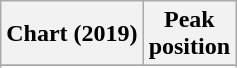<table class="wikitable sortable plainrowheaders" style="text-align:center">
<tr>
<th scope="col">Chart (2019)</th>
<th scope="col">Peak<br> position</th>
</tr>
<tr>
</tr>
<tr>
</tr>
</table>
